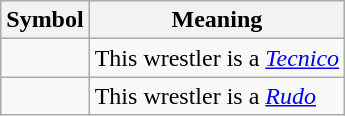<table class="wikitable">
<tr>
<th>Symbol</th>
<th>Meaning</th>
</tr>
<tr>
<td></td>
<td>This wrestler is a <em><a href='#'>Tecnico</a></em></td>
</tr>
<tr>
<td></td>
<td>This wrestler is a <em><a href='#'>Rudo</a></em></td>
</tr>
</table>
